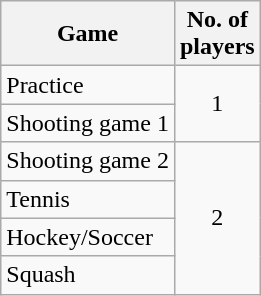<table class="wikitable floatright">
<tr>
<th>Game</th>
<th>No. of<br>players</th>
</tr>
<tr>
<td>Practice</td>
<td rowspan="2" align="center">1</td>
</tr>
<tr>
<td>Shooting game 1</td>
</tr>
<tr>
<td>Shooting game 2</td>
<td rowspan="4" align="center">2</td>
</tr>
<tr>
<td>Tennis</td>
</tr>
<tr>
<td>Hockey/Soccer</td>
</tr>
<tr>
<td>Squash</td>
</tr>
</table>
